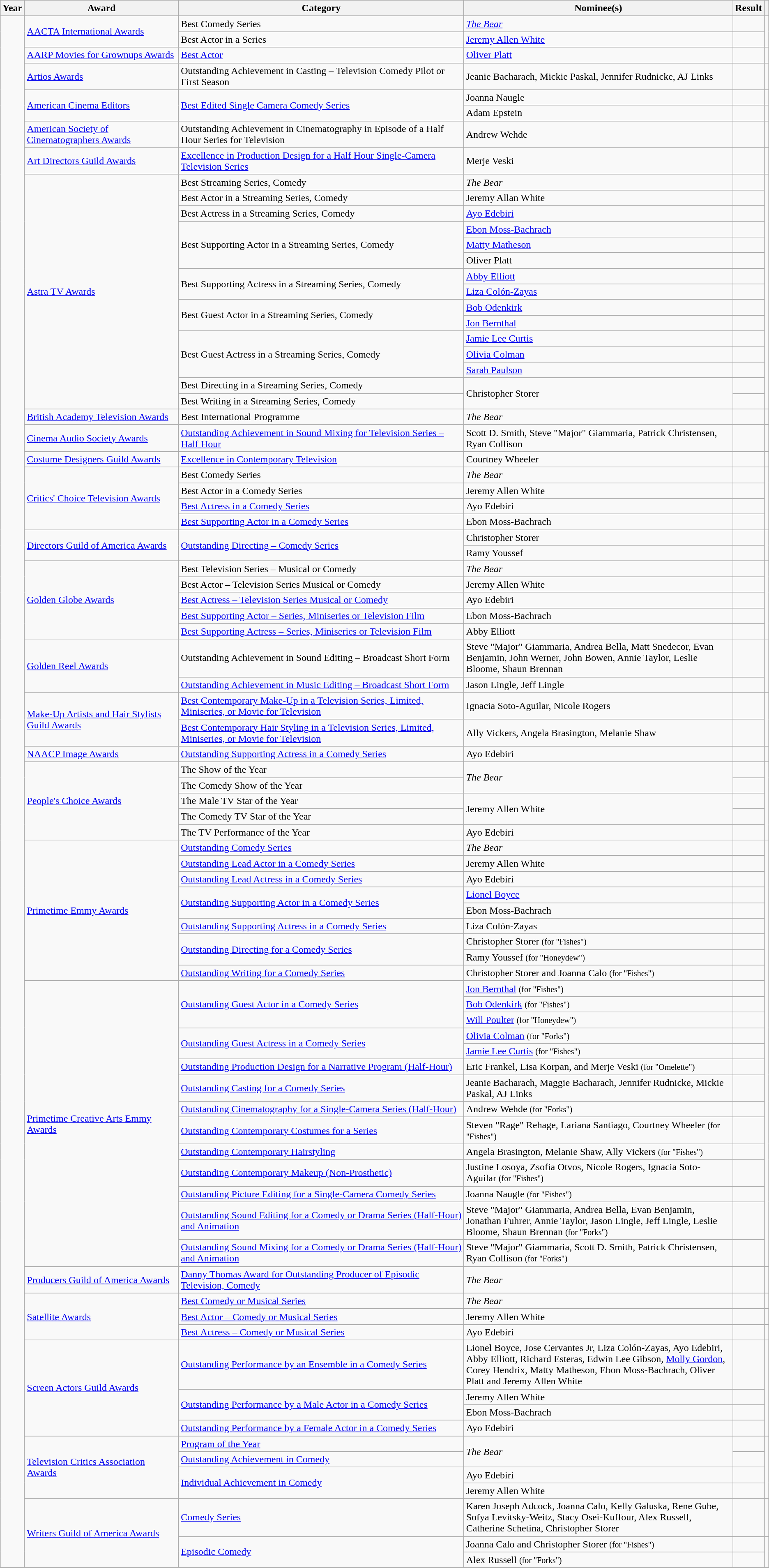<table class="wikitable plainrowheaders sortable">
<tr>
<th scope="col">Year</th>
<th scope="col">Award</th>
<th scope="col">Category</th>
<th scope="col" style="width:35%;">Nominee(s)</th>
<th scope="col">Result</th>
<th scope="col" class="unsortable"></th>
</tr>
<tr>
<td rowspan="85"></td>
<td rowspan="2"><a href='#'>AACTA International Awards</a></td>
<td>Best Comedy Series</td>
<td><em><a href='#'>The Bear</a></em></td>
<td></td>
<td rowspan="2" align="center"></td>
</tr>
<tr>
<td>Best Actor in a Series</td>
<td><a href='#'>Jeremy Allen White</a></td>
<td></td>
</tr>
<tr>
<td><a href='#'>AARP Movies for Grownups Awards</a></td>
<td><a href='#'>Best Actor</a></td>
<td><a href='#'>Oliver Platt</a></td>
<td></td>
<td align="center"><br></td>
</tr>
<tr>
<td><a href='#'>Artios Awards</a></td>
<td>Outstanding Achievement in Casting – Television Comedy Pilot or First Season</td>
<td>Jeanie Bacharach, Mickie Paskal, Jennifer Rudnicke, AJ Links</td>
<td></td>
<td align="center"></td>
</tr>
<tr>
<td rowspan="2"><a href='#'>American Cinema Editors</a></td>
<td rowspan="2"><a href='#'>Best Edited Single Camera Comedy Series</a></td>
<td>Joanna Naugle </td>
<td></td>
<td align="center"></td>
</tr>
<tr>
<td>Adam Epstein </td>
<td></td>
<td align="center"></td>
</tr>
<tr>
<td><a href='#'>American Society of Cinematographers Awards</a></td>
<td>Outstanding Achievement in Cinematography in Episode of a Half Hour Series for Television</td>
<td>Andrew Wehde </td>
<td></td>
<td align="center"></td>
</tr>
<tr>
<td><a href='#'>Art Directors Guild Awards</a></td>
<td><a href='#'>Excellence in Production Design for a Half Hour Single-Camera Television Series</a></td>
<td>Merje Veski </td>
<td></td>
<td align="center"></td>
</tr>
<tr>
<td rowspan="15"><a href='#'>Astra TV Awards</a></td>
<td>Best Streaming Series, Comedy</td>
<td><em>The Bear</em></td>
<td></td>
<td rowspan="15" align="center"></td>
</tr>
<tr>
<td>Best Actor in a Streaming Series, Comedy</td>
<td>Jeremy Allan White</td>
<td></td>
</tr>
<tr>
<td>Best Actress in a Streaming Series, Comedy</td>
<td><a href='#'>Ayo Edebiri</a></td>
<td></td>
</tr>
<tr>
<td rowspan="3">Best Supporting Actor in a Streaming Series, Comedy</td>
<td><a href='#'>Ebon Moss-Bachrach</a></td>
<td></td>
</tr>
<tr>
<td><a href='#'>Matty Matheson</a></td>
<td></td>
</tr>
<tr>
<td>Oliver Platt</td>
<td></td>
</tr>
<tr>
<td rowspan="2">Best Supporting Actress in a Streaming Series, Comedy</td>
<td><a href='#'>Abby Elliott</a></td>
<td></td>
</tr>
<tr>
<td><a href='#'>Liza Colón-Zayas</a></td>
<td></td>
</tr>
<tr>
<td rowspan="2">Best Guest Actor in a Streaming Series, Comedy</td>
<td><a href='#'>Bob Odenkirk</a></td>
<td></td>
</tr>
<tr>
<td><a href='#'>Jon Bernthal</a></td>
<td></td>
</tr>
<tr>
<td rowspan="3">Best Guest Actress in a Streaming Series, Comedy</td>
<td><a href='#'>Jamie Lee Curtis</a></td>
<td></td>
</tr>
<tr>
<td><a href='#'>Olivia Colman</a></td>
<td></td>
</tr>
<tr>
<td><a href='#'>Sarah Paulson</a></td>
<td></td>
</tr>
<tr>
<td>Best Directing in a Streaming Series, Comedy</td>
<td rowspan="2">Christopher Storer </td>
<td></td>
</tr>
<tr>
<td>Best Writing in a Streaming Series, Comedy</td>
<td></td>
</tr>
<tr>
<td><a href='#'>British Academy Television Awards</a></td>
<td>Best International Programme</td>
<td><em>The Bear</em></td>
<td></td>
<td align="center"></td>
</tr>
<tr>
<td><a href='#'>Cinema Audio Society Awards</a></td>
<td><a href='#'>Outstanding Achievement in Sound Mixing for Television Series – Half Hour</a></td>
<td>Scott D. Smith, Steve "Major" Giammaria, Patrick Christensen, Ryan Collison </td>
<td></td>
<td align="center"></td>
</tr>
<tr>
<td><a href='#'>Costume Designers Guild Awards</a></td>
<td><a href='#'>Excellence in Contemporary Television</a></td>
<td>Courtney Wheeler </td>
<td></td>
<td align="center"></td>
</tr>
<tr>
<td rowspan="4"><a href='#'>Critics' Choice Television Awards</a></td>
<td>Best Comedy Series</td>
<td><em>The Bear</em></td>
<td></td>
<td rowspan="4" align="center"></td>
</tr>
<tr>
<td>Best Actor in a Comedy Series</td>
<td>Jeremy Allen White</td>
<td></td>
</tr>
<tr>
<td><a href='#'>Best Actress in a Comedy Series</a></td>
<td>Ayo Edebiri</td>
<td></td>
</tr>
<tr>
<td><a href='#'>Best Supporting Actor in a Comedy Series</a></td>
<td>Ebon Moss-Bachrach</td>
<td></td>
</tr>
<tr>
<td rowspan="2"><a href='#'>Directors Guild of America Awards</a></td>
<td rowspan="2"><a href='#'>Outstanding Directing – Comedy Series</a></td>
<td>Christopher Storer </td>
<td></td>
<td align="center" rowspan="2"></td>
</tr>
<tr>
<td>Ramy Youssef </td>
<td></td>
</tr>
<tr>
<td rowspan="5"><a href='#'>Golden Globe Awards</a></td>
<td>Best Television Series – Musical or Comedy</td>
<td><em>The Bear</em></td>
<td></td>
<td align="center" rowspan="5"></td>
</tr>
<tr>
<td>Best Actor – Television Series Musical or Comedy</td>
<td>Jeremy Allen White</td>
<td></td>
</tr>
<tr>
<td><a href='#'>Best Actress – Television Series Musical or Comedy</a></td>
<td>Ayo Edebiri</td>
<td></td>
</tr>
<tr>
<td><a href='#'>Best Supporting Actor – Series, Miniseries or Television Film</a></td>
<td>Ebon Moss-Bachrach</td>
<td></td>
</tr>
<tr>
<td><a href='#'>Best Supporting Actress – Series, Miniseries or Television Film</a></td>
<td>Abby Elliott</td>
<td></td>
</tr>
<tr>
<td rowspan="2"><a href='#'>Golden Reel Awards</a></td>
<td>Outstanding Achievement in Sound Editing – Broadcast Short Form</td>
<td>Steve "Major" Giammaria, Andrea Bella, Matt Snedecor, Evan Benjamin, John Werner, John Bowen, Annie Taylor, Leslie Bloome, Shaun Brennan </td>
<td></td>
<td rowspan="2" align="center"></td>
</tr>
<tr>
<td><a href='#'>Outstanding Achievement in Music Editing – Broadcast Short Form</a></td>
<td>Jason Lingle, Jeff Lingle </td>
<td></td>
</tr>
<tr>
<td rowspan="2"><a href='#'>Make-Up Artists and Hair Stylists Guild Awards</a></td>
<td><a href='#'>Best Contemporary Make-Up in a Television Series, Limited, Miniseries, or Movie for Television</a></td>
<td>Ignacia Soto-Aguilar, Nicole Rogers</td>
<td></td>
<td align="center" rowspan="2"></td>
</tr>
<tr>
<td><a href='#'>Best Contemporary Hair Styling in a Television Series, Limited, Miniseries, or Movie for Television</a></td>
<td>Ally Vickers, Angela Brasington, Melanie Shaw</td>
<td></td>
</tr>
<tr>
<td><a href='#'>NAACP Image Awards</a></td>
<td><a href='#'>Outstanding Supporting Actress in a Comedy Series</a></td>
<td>Ayo Edebiri</td>
<td></td>
<td align="center"></td>
</tr>
<tr>
<td rowspan="5"><a href='#'>People's Choice Awards</a></td>
<td>The Show of the Year</td>
<td rowspan="2"><em>The Bear</em></td>
<td></td>
<td rowspan="5" align="center"></td>
</tr>
<tr>
<td>The Comedy Show of the Year</td>
<td></td>
</tr>
<tr>
<td>The Male TV Star of the Year</td>
<td rowspan="2">Jeremy Allen White</td>
<td></td>
</tr>
<tr>
<td>The Comedy TV Star of the Year</td>
<td></td>
</tr>
<tr>
<td>The TV Performance of the Year</td>
<td>Ayo Edebiri</td>
<td></td>
</tr>
<tr>
<td rowspan="9"><a href='#'>Primetime Emmy Awards</a></td>
<td><a href='#'>Outstanding Comedy Series</a></td>
<td><em>The Bear</em></td>
<td></td>
<td style="text-align:center" rowspan="23"></td>
</tr>
<tr>
<td><a href='#'>Outstanding Lead Actor in a Comedy Series</a></td>
<td>Jeremy Allen White </td>
<td></td>
</tr>
<tr>
<td><a href='#'>Outstanding Lead Actress in a Comedy Series</a></td>
<td>Ayo Edebiri </td>
<td></td>
</tr>
<tr>
<td rowspan="2"><a href='#'>Outstanding Supporting Actor in a Comedy Series</a></td>
<td><a href='#'>Lionel Boyce</a> </td>
<td></td>
</tr>
<tr>
<td>Ebon Moss-Bachrach </td>
<td></td>
</tr>
<tr>
<td><a href='#'>Outstanding Supporting Actress in a Comedy Series</a></td>
<td>Liza Colón-Zayas </td>
<td></td>
</tr>
<tr>
<td rowspan="2"><a href='#'>Outstanding Directing for a Comedy Series</a></td>
<td>Christopher Storer <small>(for "Fishes")</small></td>
<td></td>
</tr>
<tr>
<td>Ramy Youssef <small>(for "Honeydew")</small></td>
<td></td>
</tr>
<tr>
<td><a href='#'>Outstanding Writing for a Comedy Series</a></td>
<td>Christopher Storer and Joanna Calo <small>(for "Fishes")</small></td>
<td></td>
</tr>
<tr>
<td rowspan="14"><a href='#'>Primetime Creative Arts Emmy Awards</a></td>
<td rowspan="3"><a href='#'>Outstanding Guest Actor in a Comedy Series</a></td>
<td><a href='#'>Jon Bernthal</a> <small>(for "Fishes")</small></td>
<td></td>
</tr>
<tr>
<td><a href='#'>Bob Odenkirk</a> <small>(for "Fishes")</small></td>
<td></td>
</tr>
<tr>
<td><a href='#'>Will Poulter</a> <small>(for "Honeydew")</small></td>
<td></td>
</tr>
<tr>
<td rowspan="2"><a href='#'>Outstanding Guest Actress in a Comedy Series</a></td>
<td><a href='#'>Olivia Colman</a> <small>(for "Forks")</small></td>
<td></td>
</tr>
<tr>
<td><a href='#'>Jamie Lee Curtis</a> <small>(for "Fishes")</small></td>
<td></td>
</tr>
<tr>
<td><a href='#'>Outstanding Production Design for a Narrative Program (Half-Hour)</a></td>
<td>Eric Frankel, Lisa Korpan, and Merje Veski <small>(for "Omelette")</small></td>
<td></td>
</tr>
<tr>
<td><a href='#'>Outstanding Casting for a Comedy Series</a></td>
<td>Jeanie Bacharach, Maggie Bacharach, Jennifer Rudnicke, Mickie Paskal, AJ Links</td>
<td></td>
</tr>
<tr>
<td><a href='#'>Outstanding Cinematography for a Single-Camera Series (Half-Hour)</a></td>
<td>Andrew Wehde <small>(for "Forks")</small></td>
<td></td>
</tr>
<tr>
<td><a href='#'>Outstanding Contemporary Costumes for a Series</a></td>
<td>Steven "Rage" Rehage, Lariana Santiago, Courtney Wheeler <small>(for "Fishes")</small></td>
<td></td>
</tr>
<tr>
<td><a href='#'>Outstanding Contemporary Hairstyling</a></td>
<td>Angela Brasington, Melanie Shaw, Ally Vickers <small>(for "Fishes")</small></td>
<td></td>
</tr>
<tr>
<td><a href='#'>Outstanding Contemporary Makeup (Non-Prosthetic)</a></td>
<td>Justine Losoya, Zsofia Otvos, Nicole Rogers, Ignacia Soto-Aguilar <small>(for "Fishes")</small></td>
<td></td>
</tr>
<tr>
<td><a href='#'>Outstanding Picture Editing for a Single-Camera Comedy Series</a></td>
<td>Joanna Naugle <small>(for "Fishes")</small></td>
<td></td>
</tr>
<tr>
<td><a href='#'>Outstanding Sound Editing for a Comedy or Drama Series (Half-Hour) and Animation</a></td>
<td>Steve "Major" Giammaria, Andrea Bella, Evan Benjamin, Jonathan Fuhrer, Annie Taylor, Jason Lingle, Jeff Lingle, Leslie Bloome, Shaun Brennan <small>(for "Forks")</small></td>
<td></td>
</tr>
<tr>
<td><a href='#'>Outstanding Sound Mixing for a Comedy or Drama Series (Half-Hour) and Animation</a></td>
<td>Steve "Major" Giammaria, Scott D. Smith, Patrick Christensen, Ryan Collison <small>(for "Forks")</small></td>
<td></td>
</tr>
<tr>
<td><a href='#'>Producers Guild of America Awards</a></td>
<td><a href='#'>Danny Thomas Award for Outstanding Producer of Episodic Television, Comedy</a></td>
<td><em>The Bear</em></td>
<td></td>
<td align="center"></td>
</tr>
<tr>
<td rowspan="3"><a href='#'>Satellite Awards</a></td>
<td><a href='#'>Best Comedy or Musical Series</a></td>
<td><em>The Bear</em></td>
<td></td>
<td align="center"></td>
</tr>
<tr>
<td><a href='#'>Best Actor – Comedy or Musical Series</a></td>
<td>Jeremy Allen White</td>
<td></td>
<td align="center"></td>
</tr>
<tr>
<td><a href='#'>Best Actress – Comedy or Musical Series</a></td>
<td>Ayo Edebiri</td>
<td></td>
<td align="center"></td>
</tr>
<tr>
<td rowspan="4"><a href='#'>Screen Actors Guild Awards</a></td>
<td><a href='#'>Outstanding Performance by an Ensemble in a Comedy Series</a></td>
<td>Lionel Boyce, Jose Cervantes Jr, Liza Colón-Zayas, Ayo Edebiri, Abby Elliott, Richard Esteras, Edwin Lee Gibson, <a href='#'>Molly Gordon</a>, Corey Hendrix, Matty Matheson, Ebon Moss-Bachrach, Oliver Platt and Jeremy Allen White</td>
<td></td>
<td style="text-align:center" rowspan="4"></td>
</tr>
<tr>
<td rowspan="2"><a href='#'>Outstanding Performance by a Male Actor in a Comedy Series</a></td>
<td>Jeremy Allen White</td>
<td></td>
</tr>
<tr>
<td>Ebon Moss-Bachrach</td>
<td></td>
</tr>
<tr>
<td><a href='#'>Outstanding Performance by a Female Actor in a Comedy Series</a></td>
<td>Ayo Edebiri</td>
<td></td>
</tr>
<tr>
<td rowspan="4"><a href='#'>Television Critics Association Awards</a></td>
<td><a href='#'>Program of the Year</a></td>
<td rowspan="2"><em>The Bear</em></td>
<td></td>
<td style="text-align:center" rowspan="4"></td>
</tr>
<tr>
<td><a href='#'>Outstanding Achievement in Comedy</a></td>
<td></td>
</tr>
<tr>
<td rowspan="2"><a href='#'>Individual Achievement in Comedy</a></td>
<td>Ayo Edebiri</td>
<td></td>
</tr>
<tr>
<td>Jeremy Allen White</td>
<td></td>
</tr>
<tr>
<td rowspan="3"><a href='#'>Writers Guild of America Awards</a></td>
<td><a href='#'>Comedy Series</a></td>
<td>Karen Joseph Adcock, Joanna Calo, Kelly Galuska, Rene Gube, Sofya Levitsky-Weitz, Stacy Osei-Kuffour, Alex Russell, Catherine Schetina, Christopher Storer</td>
<td></td>
<td style="text-align:center"></td>
</tr>
<tr>
<td rowspan="2"><a href='#'>Episodic Comedy</a></td>
<td>Joanna Calo and Christopher Storer <small>(for "Fishes")</small></td>
<td></td>
<td style="text-align:center" rowspan="2"></td>
</tr>
<tr>
<td>Alex Russell <small>(for "Forks")</small></td>
<td></td>
</tr>
</table>
